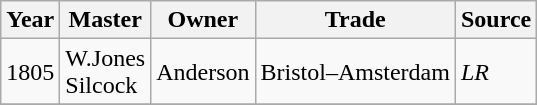<table class=" wikitable">
<tr>
<th>Year</th>
<th>Master</th>
<th>Owner</th>
<th>Trade</th>
<th>Source</th>
</tr>
<tr>
<td>1805</td>
<td>W.Jones<br>Silcock</td>
<td>Anderson</td>
<td>Bristol–Amsterdam</td>
<td><em>LR</em></td>
</tr>
<tr>
</tr>
</table>
